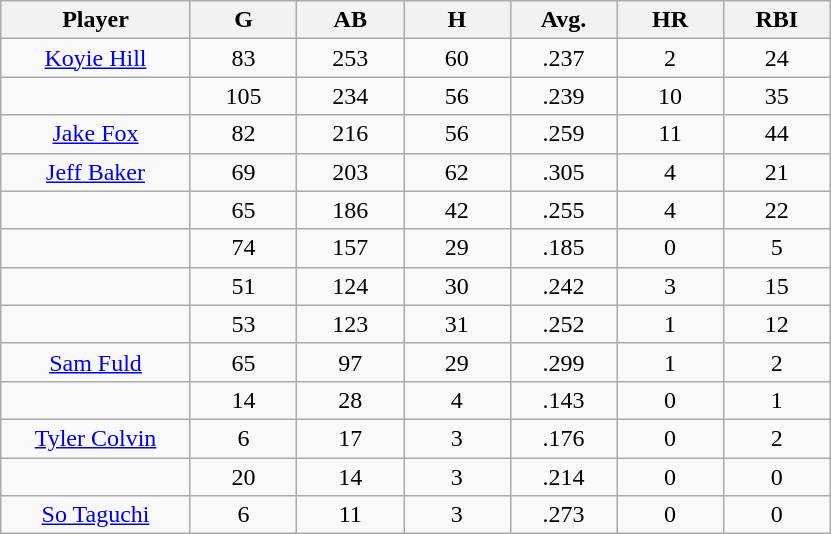<table class="wikitable sortable">
<tr>
<th bgcolor="#DDDDFF" width="16%">Player</th>
<th bgcolor="#DDDDFF" width="9%">G</th>
<th bgcolor="#DDDDFF" width="9%">AB</th>
<th bgcolor="#DDDDFF" width="9%">H</th>
<th bgcolor="#DDDDFF" width="9%">Avg.</th>
<th bgcolor="#DDDDFF" width="9%">HR</th>
<th bgcolor="#DDDDFF" width="9%">RBI</th>
</tr>
<tr align="center">
<td><a href='#'>Koyie Hill</a></td>
<td>83</td>
<td>253</td>
<td>60</td>
<td>.237</td>
<td>2</td>
<td>24</td>
</tr>
<tr align=center>
<td></td>
<td>105</td>
<td>234</td>
<td>56</td>
<td>.239</td>
<td>10</td>
<td>35</td>
</tr>
<tr align="center">
<td><a href='#'>Jake Fox</a></td>
<td>82</td>
<td>216</td>
<td>56</td>
<td>.259</td>
<td>11</td>
<td>44</td>
</tr>
<tr align=center>
<td><a href='#'>Jeff Baker</a></td>
<td>69</td>
<td>203</td>
<td>62</td>
<td>.305</td>
<td>4</td>
<td>21</td>
</tr>
<tr align=center>
<td></td>
<td>65</td>
<td>186</td>
<td>42</td>
<td>.255</td>
<td>4</td>
<td>22</td>
</tr>
<tr align="center">
<td></td>
<td>74</td>
<td>157</td>
<td>29</td>
<td>.185</td>
<td>0</td>
<td>5</td>
</tr>
<tr align="center">
<td></td>
<td>51</td>
<td>124</td>
<td>30</td>
<td>.242</td>
<td>3</td>
<td>15</td>
</tr>
<tr align="center">
<td></td>
<td>53</td>
<td>123</td>
<td>31</td>
<td>.252</td>
<td>1</td>
<td>12</td>
</tr>
<tr align="center">
<td><a href='#'>Sam Fuld</a></td>
<td>65</td>
<td>97</td>
<td>29</td>
<td>.299</td>
<td>1</td>
<td>2</td>
</tr>
<tr align=center>
<td></td>
<td>14</td>
<td>28</td>
<td>4</td>
<td>.143</td>
<td>0</td>
<td>1</td>
</tr>
<tr align="center">
<td><a href='#'>Tyler Colvin</a></td>
<td>6</td>
<td>17</td>
<td>3</td>
<td>.176</td>
<td>0</td>
<td>2</td>
</tr>
<tr align=center>
<td></td>
<td>20</td>
<td>14</td>
<td>3</td>
<td>.214</td>
<td>0</td>
<td>0</td>
</tr>
<tr align="center">
<td><a href='#'>So Taguchi</a></td>
<td>6</td>
<td>11</td>
<td>3</td>
<td>.273</td>
<td>0</td>
<td>0</td>
</tr>
</table>
